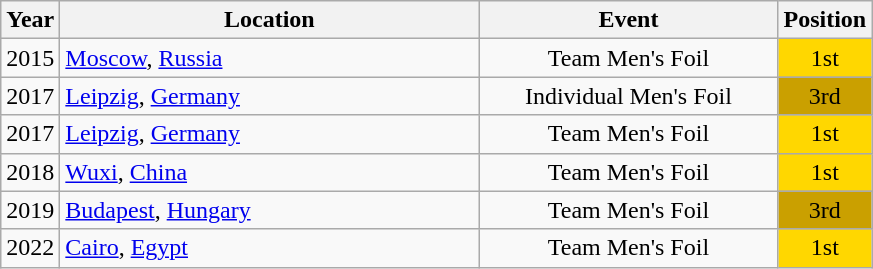<table class="wikitable" style="text-align:center;">
<tr>
<th>Year</th>
<th style="width:17em">Location</th>
<th style="width:12em">Event</th>
<th>Position</th>
</tr>
<tr>
<td>2015</td>
<td rowspan="1" align="left"> <a href='#'>Moscow</a>, <a href='#'>Russia</a></td>
<td>Team Men's Foil</td>
<td bgcolor="gold">1st</td>
</tr>
<tr>
<td>2017</td>
<td rowspan="1" align="left"> <a href='#'>Leipzig</a>, <a href='#'>Germany</a></td>
<td>Individual Men's Foil</td>
<td bgcolor="caramel">3rd</td>
</tr>
<tr>
<td>2017</td>
<td rowspan="1" align="left"> <a href='#'>Leipzig</a>, <a href='#'>Germany</a></td>
<td>Team Men's Foil</td>
<td bgcolor="gold">1st</td>
</tr>
<tr>
<td>2018</td>
<td rowspan="1" align="left"> <a href='#'>Wuxi</a>, <a href='#'>China</a></td>
<td>Team Men's Foil</td>
<td bgcolor="gold">1st</td>
</tr>
<tr>
<td>2019</td>
<td rowspan="1" align="left"> <a href='#'>Budapest</a>, <a href='#'>Hungary</a></td>
<td>Team Men's Foil</td>
<td bgcolor="caramel">3rd</td>
</tr>
<tr>
<td>2022</td>
<td rowspan="1" align="left"> <a href='#'>Cairo</a>, <a href='#'>Egypt</a></td>
<td>Team Men's Foil</td>
<td bgcolor="gold">1st</td>
</tr>
</table>
